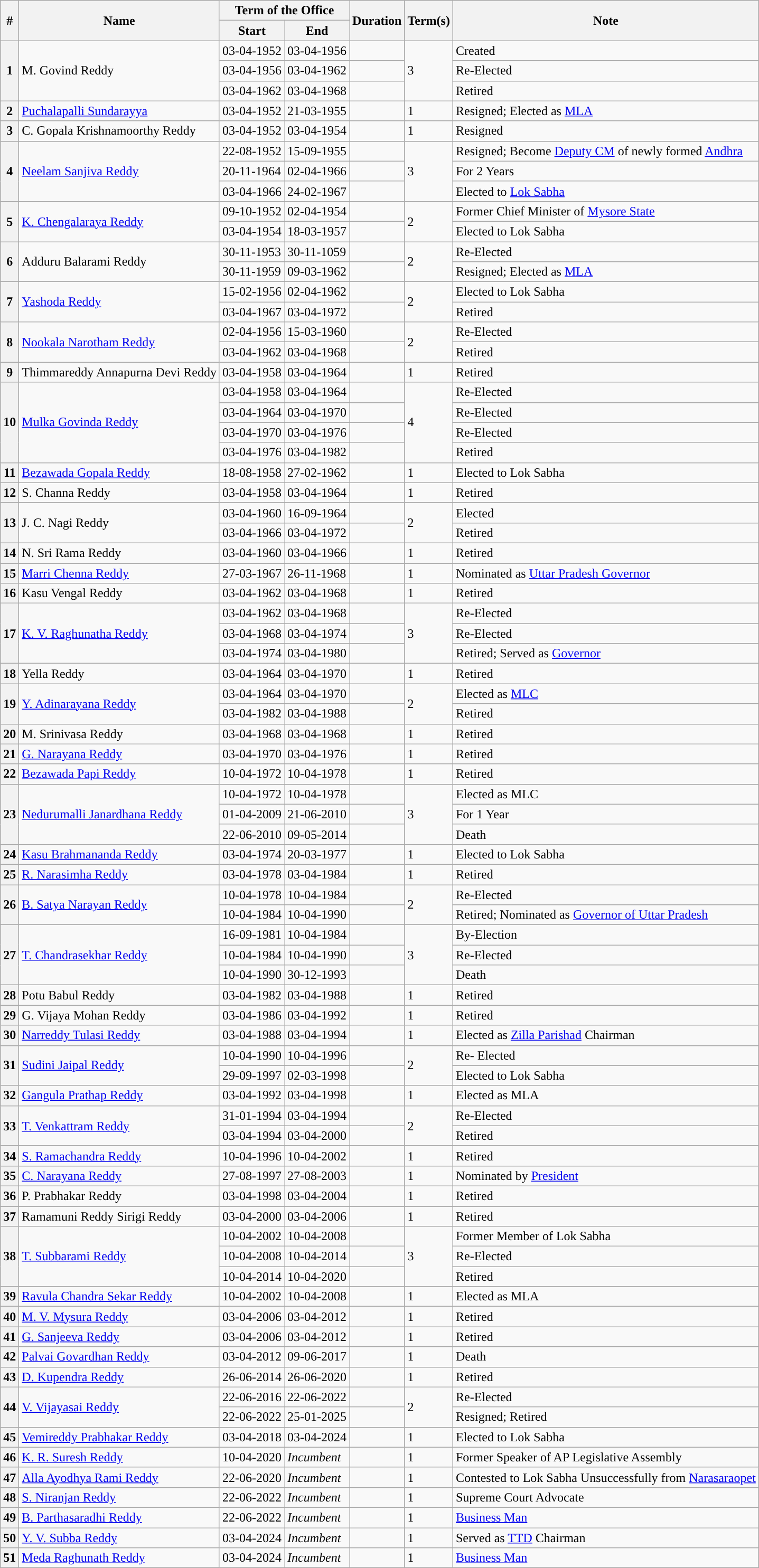<table class="wikitable">
<tr>
<th rowspan="2">#</th>
<th rowspan="2">Name<br></th>
<th colspan="2">Term of the Office</th>
<th rowspan="2">Duration</th>
<th rowspan="2">Term(s)</th>
<th rowspan="2">Note</th>
</tr>
<tr>
<th>Start</th>
<th>End</th>
</tr>
<tr>
<th rowspan="3">1</th>
<td rowspan="3">M. Govind Reddy<br></td>
<td>03-04-1952</td>
<td>03-04-1956</td>
<td><strong></strong></td>
<td rowspan="3">3</td>
<td>Created</td>
</tr>
<tr>
<td>03-04-1956</td>
<td>03-04-1962</td>
<td><strong></strong></td>
<td>Re-Elected</td>
</tr>
<tr>
<td>03-04-1962</td>
<td>03-04-1968</td>
<td><strong></strong></td>
<td>Retired</td>
</tr>
<tr>
<th>2</th>
<td><a href='#'>Puchalapalli Sundarayya</a><br></td>
<td>03-04-1952</td>
<td>21-03-1955</td>
<td><strong></strong></td>
<td>1</td>
<td>Resigned; Elected as <a href='#'>MLA</a></td>
</tr>
<tr>
<th>3</th>
<td>C. Gopala Krishnamoorthy Reddy <br></td>
<td>03-04-1952</td>
<td>03-04-1954</td>
<td><strong></strong></td>
<td>1</td>
<td>Resigned</td>
</tr>
<tr>
<th rowspan="3">4</th>
<td rowspan="3"><a href='#'>Neelam Sanjiva Reddy</a><br></td>
<td>22-08-1952</td>
<td>15-09-1955</td>
<td><strong></strong></td>
<td rowspan="3">3</td>
<td>Resigned; Become <a href='#'>Deputy CM</a> of newly formed <a href='#'>Andhra</a></td>
</tr>
<tr>
<td>20-11-1964</td>
<td>02-04-1966</td>
<td><strong></strong></td>
<td>For 2 Years</td>
</tr>
<tr>
<td>03-04-1966</td>
<td>24-02-1967</td>
<td><strong></strong></td>
<td>Elected to <a href='#'>Lok Sabha</a></td>
</tr>
<tr>
<th rowspan="2">5</th>
<td rowspan="2"><a href='#'>K. Chengalaraya Reddy</a></td>
<td>09-10-1952</td>
<td>02-04-1954</td>
<td><strong></strong></td>
<td rowspan="2">2</td>
<td>Former Chief Minister of <a href='#'>Mysore State</a></td>
</tr>
<tr>
<td>03-04-1954</td>
<td>18-03-1957</td>
<td><strong></strong></td>
<td>Elected to Lok Sabha</td>
</tr>
<tr>
<th rowspan="2">6</th>
<td rowspan="2">Adduru Balarami Reddy<br></td>
<td>30-11-1953</td>
<td>30-11-1059</td>
<td><strong></strong></td>
<td rowspan="2">2</td>
<td>Re-Elected</td>
</tr>
<tr>
<td>30-11-1959</td>
<td>09-03-1962</td>
<td><strong></strong></td>
<td>Resigned; Elected as <a href='#'>MLA</a></td>
</tr>
<tr>
<th rowspan="2">7</th>
<td rowspan="2"><a href='#'>Yashoda Reddy</a><br></td>
<td>15-02-1956</td>
<td>02-04-1962</td>
<td><strong></strong></td>
<td rowspan="2">2</td>
<td>Elected to Lok Sabha</td>
</tr>
<tr>
<td>03-04-1967</td>
<td>03-04-1972</td>
<td><strong></strong></td>
<td>Retired</td>
</tr>
<tr>
<th rowspan="2">8</th>
<td rowspan="2"><a href='#'>Nookala Narotham Reddy</a><br></td>
<td>02-04-1956</td>
<td>15-03-1960</td>
<td><strong></strong></td>
<td rowspan="2">2</td>
<td>Re-Elected</td>
</tr>
<tr>
<td>03-04-1962</td>
<td>03-04-1968</td>
<td><strong></strong></td>
<td>Retired</td>
</tr>
<tr>
<th>9</th>
<td>Thimmareddy Annapurna Devi Reddy<br></td>
<td>03-04-1958</td>
<td>03-04-1964</td>
<td><strong></strong></td>
<td>1</td>
<td>Retired</td>
</tr>
<tr>
<th rowspan="4">10</th>
<td rowspan="4"><a href='#'>Mulka Govinda Reddy</a><br></td>
<td>03-04-1958</td>
<td>03-04-1964</td>
<td><strong></strong></td>
<td rowspan="4">4</td>
<td>Re-Elected</td>
</tr>
<tr>
<td>03-04-1964</td>
<td>03-04-1970</td>
<td><strong></strong></td>
<td>Re-Elected</td>
</tr>
<tr>
<td>03-04-1970</td>
<td>03-04-1976</td>
<td><strong></strong></td>
<td>Re-Elected</td>
</tr>
<tr>
<td>03-04-1976</td>
<td>03-04-1982</td>
<td><strong></strong></td>
<td>Retired</td>
</tr>
<tr>
<th>11</th>
<td><a href='#'>Bezawada Gopala Reddy</a><br></td>
<td>18-08-1958</td>
<td>27-02-1962</td>
<td><strong></strong></td>
<td>1</td>
<td>Elected to Lok Sabha</td>
</tr>
<tr>
<th>12</th>
<td>S. Channa Reddy<br></td>
<td>03-04-1958</td>
<td>03-04-1964</td>
<td><strong></strong></td>
<td>1</td>
<td>Retired</td>
</tr>
<tr>
<th rowspan="2">13</th>
<td rowspan="2">J. C. Nagi Reddy<br></td>
<td>03-04-1960</td>
<td>16-09-1964</td>
<td><strong></strong></td>
<td rowspan="2">2</td>
<td>Elected</td>
</tr>
<tr>
<td>03-04-1966</td>
<td>03-04-1972</td>
<td><strong></strong></td>
<td>Retired</td>
</tr>
<tr>
<th>14</th>
<td>N. Sri Rama Reddy<br></td>
<td>03-04-1960</td>
<td>03-04-1966</td>
<td><strong></strong></td>
<td>1</td>
<td>Retired</td>
</tr>
<tr>
<th>15</th>
<td><a href='#'>Marri Chenna Reddy</a><br></td>
<td>27-03-1967</td>
<td>26-11-1968</td>
<td><strong></strong></td>
<td>1</td>
<td>Nominated as <a href='#'>Uttar Pradesh Governor</a></td>
</tr>
<tr>
<th>16</th>
<td>Kasu Vengal Reddy<br></td>
<td>03-04-1962</td>
<td>03-04-1968</td>
<td><strong></strong></td>
<td>1</td>
<td>Retired</td>
</tr>
<tr>
<th rowspan="3">17</th>
<td rowspan="3"><a href='#'>K. V. Raghunatha Reddy</a><br></td>
<td>03-04-1962</td>
<td>03-04-1968</td>
<td><strong></strong></td>
<td rowspan="3">3</td>
<td>Re-Elected</td>
</tr>
<tr>
<td>03-04-1968</td>
<td>03-04-1974</td>
<td><strong></strong></td>
<td>Re-Elected</td>
</tr>
<tr>
<td>03-04-1974</td>
<td>03-04-1980</td>
<td><strong></strong></td>
<td>Retired; Served as <a href='#'>Governor</a></td>
</tr>
<tr>
<th>18</th>
<td>Yella Reddy<br></td>
<td>03-04-1964</td>
<td>03-04-1970</td>
<td><strong></strong></td>
<td>1</td>
<td>Retired</td>
</tr>
<tr>
<th rowspan="2">19</th>
<td rowspan="2"><a href='#'>Y. Adinarayana Reddy</a><br></td>
<td>03-04-1964</td>
<td>03-04-1970</td>
<td><strong></strong></td>
<td rowspan="2">2</td>
<td>Elected as <a href='#'>MLC</a></td>
</tr>
<tr>
<td>03-04-1982</td>
<td>03-04-1988</td>
<td><strong></strong></td>
<td>Retired</td>
</tr>
<tr>
<th>20</th>
<td>M. Srinivasa Reddy<br></td>
<td>03-04-1968</td>
<td>03-04-1968</td>
<td><strong></strong></td>
<td>1</td>
<td>Retired</td>
</tr>
<tr>
<th>21</th>
<td><a href='#'>G. Narayana Reddy</a><br></td>
<td>03-04-1970</td>
<td>03-04-1976</td>
<td><strong></strong></td>
<td>1</td>
<td>Retired</td>
</tr>
<tr>
<th>22</th>
<td><a href='#'>Bezawada Papi Reddy</a><br></td>
<td>10-04-1972</td>
<td>10-04-1978</td>
<td><strong></strong></td>
<td>1</td>
<td>Retired</td>
</tr>
<tr>
<th rowspan="3">23</th>
<td rowspan="3"><a href='#'>Nedurumalli Janardhana Reddy</a><br></td>
<td>10-04-1972</td>
<td>10-04-1978</td>
<td><strong></strong></td>
<td rowspan="3">3</td>
<td>Elected as MLC</td>
</tr>
<tr>
<td>01-04-2009</td>
<td>21-06-2010</td>
<td><strong></strong></td>
<td>For 1 Year</td>
</tr>
<tr>
<td>22-06-2010</td>
<td>09-05-2014</td>
<td><strong></strong></td>
<td>Death</td>
</tr>
<tr>
<th>24</th>
<td><a href='#'>Kasu Brahmananda Reddy</a><br></td>
<td>03-04-1974</td>
<td>20-03-1977</td>
<td><strong></strong></td>
<td>1</td>
<td>Elected to Lok Sabha</td>
</tr>
<tr>
<th>25</th>
<td><a href='#'>R. Narasimha Reddy</a></td>
<td>03-04-1978</td>
<td>03-04-1984</td>
<td><strong></strong></td>
<td>1</td>
<td>Retired</td>
</tr>
<tr>
<th rowspan="2">26</th>
<td rowspan="2"><a href='#'>B. Satya Narayan Reddy</a><br></td>
<td>10-04-1978</td>
<td>10-04-1984</td>
<td><strong></strong></td>
<td rowspan="2">2</td>
<td>Re-Elected</td>
</tr>
<tr>
<td>10-04-1984</td>
<td>10-04-1990</td>
<td><strong></strong></td>
<td>Retired; Nominated as <a href='#'>Governor of Uttar Pradesh</a></td>
</tr>
<tr>
<th rowspan="3">27</th>
<td rowspan="3"><a href='#'>T. Chandrasekhar Reddy</a></td>
<td>16-09-1981</td>
<td>10-04-1984</td>
<td><strong></strong></td>
<td rowspan="3">3</td>
<td>By-Election</td>
</tr>
<tr>
<td>10-04-1984</td>
<td>10-04-1990</td>
<td><strong></strong></td>
<td>Re-Elected</td>
</tr>
<tr>
<td>10-04-1990</td>
<td>30-12-1993</td>
<td><strong></strong></td>
<td>Death</td>
</tr>
<tr>
<th>28</th>
<td>Potu Babul Reddy<br></td>
<td>03-04-1982</td>
<td>03-04-1988</td>
<td><strong></strong></td>
<td>1</td>
<td>Retired</td>
</tr>
<tr>
<th>29</th>
<td>G. Vijaya Mohan Reddy <br></td>
<td>03-04-1986</td>
<td>03-04-1992</td>
<td><strong></strong></td>
<td>1</td>
<td>Retired</td>
</tr>
<tr>
<th>30</th>
<td><a href='#'>Narreddy Tulasi Reddy</a><br></td>
<td>03-04-1988</td>
<td>03-04-1994</td>
<td><strong></strong></td>
<td>1</td>
<td>Elected as <a href='#'>Zilla Parishad</a> Chairman</td>
</tr>
<tr>
<th rowspan="2">31</th>
<td rowspan="2"><a href='#'>Sudini Jaipal Reddy</a><br></td>
<td>10-04-1990</td>
<td>10-04-1996</td>
<td><strong></strong></td>
<td rowspan="2">2</td>
<td>Re- Elected</td>
</tr>
<tr>
<td>29-09-1997</td>
<td>02-03-1998</td>
<td><strong></strong></td>
<td>Elected to Lok Sabha</td>
</tr>
<tr>
<th>32</th>
<td><a href='#'>Gangula Prathap Reddy</a><br></td>
<td>03-04-1992</td>
<td>03-04-1998</td>
<td><strong></strong></td>
<td>1</td>
<td>Elected as MLA</td>
</tr>
<tr>
<th rowspan="2">33</th>
<td rowspan="2"><a href='#'>T. Venkattram Reddy</a><br></td>
<td>31-01-1994</td>
<td>03-04-1994</td>
<td><strong></strong></td>
<td rowspan="2">2</td>
<td>Re-Elected</td>
</tr>
<tr>
<td>03-04-1994</td>
<td>03-04-2000</td>
<td><strong></strong></td>
<td>Retired</td>
</tr>
<tr>
<th>34</th>
<td><a href='#'>S. Ramachandra Reddy</a><br></td>
<td>10-04-1996</td>
<td>10-04-2002</td>
<td><strong></strong></td>
<td>1</td>
<td>Retired</td>
</tr>
<tr>
<th>35</th>
<td><a href='#'>C. Narayana Reddy</a><br></td>
<td>27-08-1997</td>
<td>27-08-2003</td>
<td><strong></strong></td>
<td>1</td>
<td>Nominated by <a href='#'>President</a></td>
</tr>
<tr>
<th>36</th>
<td>P. Prabhakar Reddy <br></td>
<td>03-04-1998</td>
<td>03-04-2004</td>
<td><strong></strong></td>
<td>1</td>
<td>Retired</td>
</tr>
<tr>
<th>37</th>
<td>Ramamuni Reddy Sirigi Reddy <br></td>
<td>03-04-2000</td>
<td>03-04-2006</td>
<td><strong></strong></td>
<td>1</td>
<td>Retired</td>
</tr>
<tr>
<th rowspan="3">38</th>
<td rowspan="3"><a href='#'>T. Subbarami Reddy</a><br></td>
<td>10-04-2002</td>
<td>10-04-2008</td>
<td><strong></strong></td>
<td rowspan="3">3</td>
<td>Former Member of Lok Sabha</td>
</tr>
<tr>
<td>10-04-2008</td>
<td>10-04-2014</td>
<td><strong></strong></td>
<td>Re-Elected</td>
</tr>
<tr>
<td>10-04-2014</td>
<td>10-04-2020</td>
<td><strong></strong></td>
<td>Retired</td>
</tr>
<tr>
<th>39</th>
<td><a href='#'>Ravula Chandra Sekar Reddy</a><br></td>
<td>10-04-2002</td>
<td>10-04-2008</td>
<td><strong></strong></td>
<td>1</td>
<td>Elected as MLA</td>
</tr>
<tr>
<th>40</th>
<td><a href='#'>M. V. Mysura Reddy</a><br></td>
<td>03-04-2006</td>
<td>03-04-2012</td>
<td><strong></strong></td>
<td>1</td>
<td>Retired</td>
</tr>
<tr>
<th>41</th>
<td><a href='#'>G. Sanjeeva Reddy</a></td>
<td>03-04-2006</td>
<td>03-04-2012</td>
<td><strong></strong></td>
<td>1</td>
<td>Retired</td>
</tr>
<tr>
<th>42</th>
<td><a href='#'>Palvai Govardhan Reddy</a><br></td>
<td>03-04-2012</td>
<td>09-06-2017</td>
<td><strong></strong></td>
<td>1</td>
<td>Death</td>
</tr>
<tr>
<th>43</th>
<td><a href='#'>D. Kupendra Reddy</a><br></td>
<td>26-06-2014</td>
<td>26-06-2020</td>
<td><strong></strong></td>
<td>1</td>
<td>Retired</td>
</tr>
<tr>
<th rowspan="2">44</th>
<td rowspan="2"><a href='#'>V. Vijayasai Reddy</a><br></td>
<td>22-06-2016</td>
<td>22-06-2022</td>
<td><strong></strong></td>
<td rowspan="2">2</td>
<td>Re-Elected</td>
</tr>
<tr>
<td>22-06-2022</td>
<td>25-01-2025</td>
<td><strong></strong></td>
<td>Resigned; Retired</td>
</tr>
<tr>
<th>45</th>
<td><a href='#'>Vemireddy Prabhakar Reddy</a><br></td>
<td>03-04-2018</td>
<td>03-04-2024</td>
<td><strong></strong></td>
<td>1</td>
<td>Elected to Lok Sabha</td>
</tr>
<tr>
<th>46</th>
<td><a href='#'>K. R. Suresh Reddy</a><br></td>
<td>10-04-2020</td>
<td><em>Incumbent</em></td>
<td><strong></strong></td>
<td>1</td>
<td>Former Speaker of AP Legislative Assembly</td>
</tr>
<tr>
<th>47</th>
<td><a href='#'>Alla Ayodhya Rami Reddy</a><br></td>
<td>22-06-2020</td>
<td><em>Incumbent</em></td>
<td><strong></strong></td>
<td>1</td>
<td>Contested to Lok Sabha Unsuccessfully from <a href='#'>Narasaraopet</a></td>
</tr>
<tr>
<th>48</th>
<td><a href='#'>S. Niranjan Reddy</a><br></td>
<td>22-06-2022</td>
<td><em>Incumbent</em></td>
<td><strong></strong></td>
<td>1</td>
<td>Supreme Court Advocate</td>
</tr>
<tr>
<th>49</th>
<td><a href='#'>B. Parthasaradhi Reddy</a><br></td>
<td>22-06-2022</td>
<td><em>Incumbent</em></td>
<td><strong></strong></td>
<td>1</td>
<td><a href='#'>Business Man</a></td>
</tr>
<tr>
<th>50</th>
<td><a href='#'>Y. V. Subba Reddy</a><br></td>
<td>03-04-2024</td>
<td><em>Incumbent</em></td>
<td><strong></strong></td>
<td>1</td>
<td>Served as <a href='#'>TTD</a> Chairman</td>
</tr>
<tr>
<th>51</th>
<td><a href='#'>Meda Raghunath Reddy</a><br></td>
<td>03-04-2024</td>
<td><em>Incumbent</em></td>
<td><strong></strong></td>
<td>1</td>
<td><a href='#'>Business Man</a></td>
</tr>
</table>
